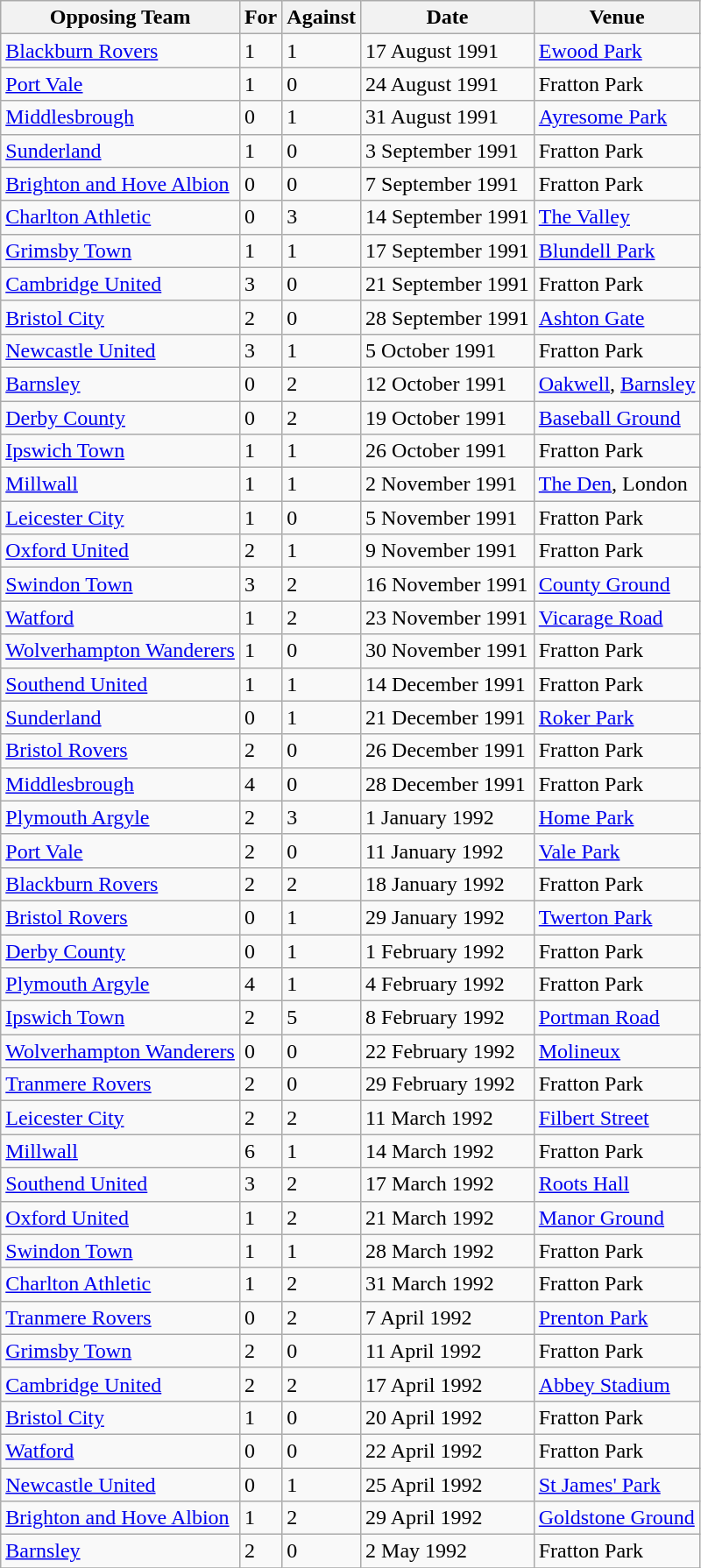<table class="wikitable sortable">
<tr>
<th>Opposing Team</th>
<th>For</th>
<th>Against</th>
<th>Date</th>
<th>Venue</th>
</tr>
<tr>
<td><a href='#'>Blackburn Rovers</a></td>
<td>1</td>
<td>1</td>
<td>17 August 1991</td>
<td><a href='#'>Ewood Park</a></td>
</tr>
<tr>
<td><a href='#'>Port Vale</a></td>
<td>1</td>
<td>0</td>
<td>24 August 1991</td>
<td>Fratton Park</td>
</tr>
<tr>
<td><a href='#'>Middlesbrough</a></td>
<td>0</td>
<td>1</td>
<td>31 August 1991</td>
<td><a href='#'>Ayresome Park</a></td>
</tr>
<tr>
<td><a href='#'>Sunderland</a></td>
<td>1</td>
<td>0</td>
<td>3 September 1991</td>
<td>Fratton Park</td>
</tr>
<tr>
<td><a href='#'>Brighton and Hove Albion</a></td>
<td>0</td>
<td>0</td>
<td>7 September 1991</td>
<td>Fratton Park</td>
</tr>
<tr>
<td><a href='#'>Charlton Athletic</a></td>
<td>0</td>
<td>3</td>
<td>14 September 1991</td>
<td><a href='#'>The Valley</a></td>
</tr>
<tr>
<td><a href='#'>Grimsby Town</a></td>
<td>1</td>
<td>1</td>
<td>17 September 1991</td>
<td><a href='#'>Blundell Park</a></td>
</tr>
<tr>
<td><a href='#'>Cambridge United</a></td>
<td>3</td>
<td>0</td>
<td>21 September 1991</td>
<td>Fratton Park</td>
</tr>
<tr>
<td><a href='#'>Bristol City</a></td>
<td>2</td>
<td>0</td>
<td>28 September 1991</td>
<td><a href='#'>Ashton Gate</a></td>
</tr>
<tr>
<td><a href='#'>Newcastle United</a></td>
<td>3</td>
<td>1</td>
<td>5 October 1991</td>
<td>Fratton Park</td>
</tr>
<tr>
<td><a href='#'>Barnsley</a></td>
<td>0</td>
<td>2</td>
<td>12 October 1991</td>
<td><a href='#'>Oakwell</a>, <a href='#'>Barnsley</a></td>
</tr>
<tr>
<td><a href='#'>Derby County</a></td>
<td>0</td>
<td>2</td>
<td>19 October 1991</td>
<td><a href='#'>Baseball Ground</a></td>
</tr>
<tr>
<td><a href='#'>Ipswich Town</a></td>
<td>1</td>
<td>1</td>
<td>26 October 1991</td>
<td>Fratton Park</td>
</tr>
<tr>
<td><a href='#'>Millwall</a></td>
<td>1</td>
<td>1</td>
<td>2 November 1991</td>
<td><a href='#'>The Den</a>, London</td>
</tr>
<tr>
<td><a href='#'>Leicester City</a></td>
<td>1</td>
<td>0</td>
<td>5 November 1991</td>
<td>Fratton Park</td>
</tr>
<tr>
<td><a href='#'>Oxford United</a></td>
<td>2</td>
<td>1</td>
<td>9 November 1991</td>
<td>Fratton Park</td>
</tr>
<tr>
<td><a href='#'>Swindon Town</a></td>
<td>3</td>
<td>2</td>
<td>16 November 1991</td>
<td><a href='#'>County Ground</a></td>
</tr>
<tr>
<td><a href='#'>Watford</a></td>
<td>1</td>
<td>2</td>
<td>23 November 1991</td>
<td><a href='#'>Vicarage Road</a></td>
</tr>
<tr>
<td><a href='#'>Wolverhampton Wanderers</a></td>
<td>1</td>
<td>0</td>
<td>30 November 1991</td>
<td>Fratton Park</td>
</tr>
<tr>
<td><a href='#'>Southend United</a></td>
<td>1</td>
<td>1</td>
<td>14 December 1991</td>
<td>Fratton Park</td>
</tr>
<tr>
<td><a href='#'>Sunderland</a></td>
<td>0</td>
<td>1</td>
<td>21 December 1991</td>
<td><a href='#'>Roker Park</a></td>
</tr>
<tr>
<td><a href='#'>Bristol Rovers</a></td>
<td>2</td>
<td>0</td>
<td>26 December 1991</td>
<td>Fratton Park</td>
</tr>
<tr>
<td><a href='#'>Middlesbrough</a></td>
<td>4</td>
<td>0</td>
<td>28 December 1991</td>
<td>Fratton Park</td>
</tr>
<tr>
<td><a href='#'>Plymouth Argyle</a></td>
<td>2</td>
<td>3</td>
<td>1 January 1992</td>
<td><a href='#'>Home Park</a></td>
</tr>
<tr>
<td><a href='#'>Port Vale</a></td>
<td>2</td>
<td>0</td>
<td>11 January 1992</td>
<td><a href='#'>Vale Park</a></td>
</tr>
<tr>
<td><a href='#'>Blackburn Rovers</a></td>
<td>2</td>
<td>2</td>
<td>18 January 1992</td>
<td>Fratton Park</td>
</tr>
<tr>
<td><a href='#'>Bristol Rovers</a></td>
<td>0</td>
<td>1</td>
<td>29 January 1992</td>
<td><a href='#'>Twerton Park</a></td>
</tr>
<tr>
<td><a href='#'>Derby County</a></td>
<td>0</td>
<td>1</td>
<td>1 February 1992</td>
<td>Fratton Park</td>
</tr>
<tr>
<td><a href='#'>Plymouth Argyle</a></td>
<td>4</td>
<td>1</td>
<td>4 February 1992</td>
<td>Fratton Park</td>
</tr>
<tr>
<td><a href='#'>Ipswich Town</a></td>
<td>2</td>
<td>5</td>
<td>8 February 1992</td>
<td><a href='#'>Portman Road</a></td>
</tr>
<tr>
<td><a href='#'>Wolverhampton Wanderers</a></td>
<td>0</td>
<td>0</td>
<td>22 February 1992</td>
<td><a href='#'>Molineux</a></td>
</tr>
<tr>
<td><a href='#'>Tranmere Rovers</a></td>
<td>2</td>
<td>0</td>
<td>29 February 1992</td>
<td>Fratton Park</td>
</tr>
<tr>
<td><a href='#'>Leicester City</a></td>
<td>2</td>
<td>2</td>
<td>11 March 1992</td>
<td><a href='#'>Filbert Street</a></td>
</tr>
<tr>
<td><a href='#'>Millwall</a></td>
<td>6</td>
<td>1</td>
<td>14 March 1992</td>
<td>Fratton Park</td>
</tr>
<tr>
<td><a href='#'>Southend United</a></td>
<td>3</td>
<td>2</td>
<td>17 March 1992</td>
<td><a href='#'>Roots Hall</a></td>
</tr>
<tr>
<td><a href='#'>Oxford United</a></td>
<td>1</td>
<td>2</td>
<td>21 March 1992</td>
<td><a href='#'>Manor Ground</a></td>
</tr>
<tr>
<td><a href='#'>Swindon Town</a></td>
<td>1</td>
<td>1</td>
<td>28 March 1992</td>
<td>Fratton Park</td>
</tr>
<tr>
<td><a href='#'>Charlton Athletic</a></td>
<td>1</td>
<td>2</td>
<td>31 March 1992</td>
<td>Fratton Park</td>
</tr>
<tr>
<td><a href='#'>Tranmere Rovers</a></td>
<td>0</td>
<td>2</td>
<td>7 April 1992</td>
<td><a href='#'>Prenton Park</a></td>
</tr>
<tr>
<td><a href='#'>Grimsby Town</a></td>
<td>2</td>
<td>0</td>
<td>11 April 1992</td>
<td>Fratton Park</td>
</tr>
<tr>
<td><a href='#'>Cambridge United</a></td>
<td>2</td>
<td>2</td>
<td>17 April 1992</td>
<td><a href='#'>Abbey Stadium</a></td>
</tr>
<tr>
<td><a href='#'>Bristol City</a></td>
<td>1</td>
<td>0</td>
<td>20 April 1992</td>
<td>Fratton Park</td>
</tr>
<tr>
<td><a href='#'>Watford</a></td>
<td>0</td>
<td>0</td>
<td>22 April 1992</td>
<td>Fratton Park</td>
</tr>
<tr>
<td><a href='#'>Newcastle United</a></td>
<td>0</td>
<td>1</td>
<td>25 April 1992</td>
<td><a href='#'>St James' Park</a></td>
</tr>
<tr>
<td><a href='#'>Brighton and Hove Albion</a></td>
<td>1</td>
<td>2</td>
<td>29 April 1992</td>
<td><a href='#'>Goldstone Ground</a></td>
</tr>
<tr>
<td><a href='#'>Barnsley</a></td>
<td>2</td>
<td>0</td>
<td>2 May 1992</td>
<td>Fratton Park</td>
</tr>
<tr>
</tr>
</table>
